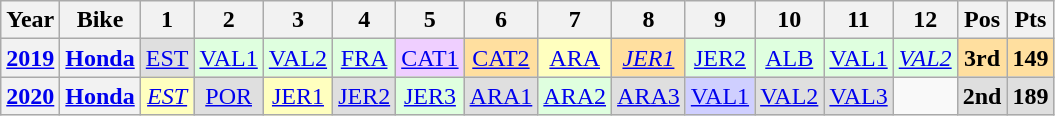<table class="wikitable" style="text-align:center">
<tr>
<th>Year</th>
<th>Bike</th>
<th>1</th>
<th>2</th>
<th>3</th>
<th>4</th>
<th>5</th>
<th>6</th>
<th>7</th>
<th>8</th>
<th>9</th>
<th>10</th>
<th>11</th>
<th>12</th>
<th>Pos</th>
<th>Pts</th>
</tr>
<tr>
<th><a href='#'>2019</a></th>
<th><a href='#'>Honda</a></th>
<td style="background:#dfdfdf;"><a href='#'>EST</a><br></td>
<td style="background:#dfffdf;"><a href='#'>VAL1</a><br></td>
<td style="background:#dfffdf;"><a href='#'>VAL2</a><br></td>
<td style="background:#dfffdf;"><a href='#'>FRA</a><br></td>
<td style="background:#efcfff;"><a href='#'>CAT1</a><br></td>
<td style="background:#ffdf9f;"><a href='#'>CAT2</a><br></td>
<td style="background:#ffffbf;"><a href='#'>ARA</a><br></td>
<td style="background:#ffdf9f;"><em><a href='#'>JER1</a></em><br></td>
<td style="background:#dfffdf;"><a href='#'>JER2</a><br></td>
<td style="background:#dfffdf;"><a href='#'>ALB</a><br></td>
<td style="background:#dfffdf;"><a href='#'>VAL1</a><br></td>
<td style="background:#dfffdf;"><em><a href='#'>VAL2</a></em><br></td>
<th style="background:#ffdf9f;">3rd</th>
<th style="background:#ffdf9f;">149</th>
</tr>
<tr>
<th><a href='#'>2020</a></th>
<th><a href='#'>Honda</a></th>
<td style="background:#ffffbf;"><em><a href='#'>EST</a></em><br></td>
<td style="background:#dfdfdf;"><a href='#'>POR</a><br></td>
<td style="background:#ffffbf;"><a href='#'>JER1</a><br></td>
<td style="background:#dfdfdf;"><a href='#'>JER2</a><br></td>
<td style="background:#dfffdf;"><a href='#'>JER3</a><br></td>
<td style="background:#dfdfdf;"><a href='#'>ARA1</a><br></td>
<td style="background:#dfffdf;"><a href='#'>ARA2</a><br></td>
<td style="background:#dfdfdf;"><a href='#'>ARA3</a><br></td>
<td style="background:#cfcfff;"><a href='#'>VAL1</a><br></td>
<td style="background:#dfdfdf;"><a href='#'>VAL2</a><br></td>
<td style="background:#dfdfdf;"><a href='#'>VAL3</a><br></td>
<td></td>
<th style="background:#dfdfdf;">2nd</th>
<th style="background:#dfdfdf;">189</th>
</tr>
</table>
